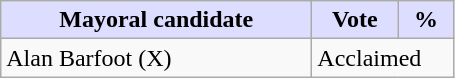<table class="wikitable">
<tr>
<th style="background:#ddf; width:200px;">Mayoral candidate </th>
<th style="background:#ddf; width:50px;">Vote</th>
<th style="background:#ddf; width:30px;">%</th>
</tr>
<tr>
<td>Alan Barfoot (X)</td>
<td colspan="2">Acclaimed</td>
</tr>
</table>
